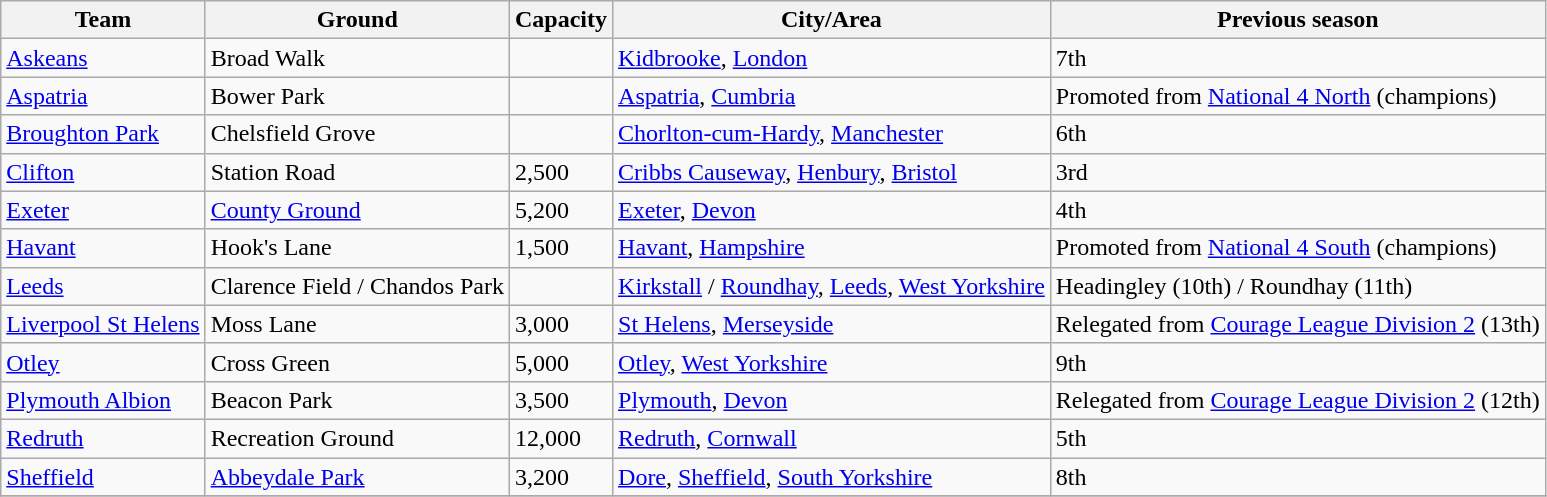<table class="wikitable sortable">
<tr>
<th>Team</th>
<th>Ground</th>
<th>Capacity</th>
<th>City/Area</th>
<th>Previous season</th>
</tr>
<tr>
<td><a href='#'>Askeans</a></td>
<td>Broad Walk</td>
<td></td>
<td><a href='#'>Kidbrooke</a>, <a href='#'>London</a></td>
<td>7th</td>
</tr>
<tr>
<td><a href='#'>Aspatria</a></td>
<td>Bower Park</td>
<td></td>
<td><a href='#'>Aspatria</a>, <a href='#'>Cumbria</a></td>
<td>Promoted from <a href='#'>National 4 North</a> (champions)</td>
</tr>
<tr>
<td><a href='#'>Broughton Park</a></td>
<td>Chelsfield Grove</td>
<td></td>
<td><a href='#'>Chorlton-cum-Hardy</a>, <a href='#'>Manchester</a></td>
<td>6th</td>
</tr>
<tr>
<td><a href='#'>Clifton</a></td>
<td>Station Road</td>
<td>2,500</td>
<td><a href='#'>Cribbs Causeway</a>, <a href='#'>Henbury</a>, <a href='#'>Bristol</a></td>
<td>3rd</td>
</tr>
<tr>
<td><a href='#'>Exeter</a></td>
<td><a href='#'>County Ground</a></td>
<td>5,200</td>
<td><a href='#'>Exeter</a>, <a href='#'>Devon</a></td>
<td>4th</td>
</tr>
<tr>
<td><a href='#'>Havant</a></td>
<td>Hook's Lane</td>
<td>1,500</td>
<td><a href='#'>Havant</a>, <a href='#'>Hampshire</a></td>
<td>Promoted from <a href='#'>National 4 South</a> (champions)</td>
</tr>
<tr>
<td><a href='#'>Leeds</a></td>
<td>Clarence Field / Chandos Park</td>
<td></td>
<td><a href='#'>Kirkstall</a> / <a href='#'>Roundhay</a>, <a href='#'>Leeds</a>, <a href='#'>West Yorkshire</a></td>
<td>Headingley (10th) / Roundhay (11th)</td>
</tr>
<tr>
<td><a href='#'>Liverpool St Helens</a></td>
<td>Moss Lane</td>
<td>3,000</td>
<td><a href='#'>St Helens</a>, <a href='#'>Merseyside</a></td>
<td>Relegated from <a href='#'>Courage League Division 2</a> (13th)</td>
</tr>
<tr>
<td><a href='#'>Otley</a></td>
<td>Cross Green</td>
<td>5,000</td>
<td><a href='#'>Otley</a>, <a href='#'>West Yorkshire</a></td>
<td>9th</td>
</tr>
<tr>
<td><a href='#'>Plymouth Albion</a></td>
<td>Beacon Park</td>
<td>3,500</td>
<td><a href='#'>Plymouth</a>, <a href='#'>Devon</a></td>
<td>Relegated from <a href='#'>Courage League Division 2</a> (12th)</td>
</tr>
<tr>
<td><a href='#'>Redruth</a></td>
<td>Recreation Ground</td>
<td>12,000</td>
<td><a href='#'>Redruth</a>, <a href='#'>Cornwall</a></td>
<td>5th</td>
</tr>
<tr>
<td><a href='#'>Sheffield</a></td>
<td><a href='#'>Abbeydale Park</a></td>
<td>3,200</td>
<td><a href='#'>Dore</a>, <a href='#'>Sheffield</a>, <a href='#'>South Yorkshire</a></td>
<td>8th</td>
</tr>
<tr>
</tr>
</table>
